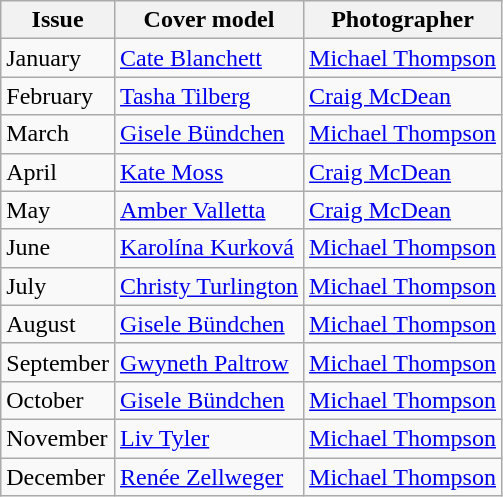<table class="sortable wikitable">
<tr>
<th>Issue</th>
<th>Cover model</th>
<th>Photographer</th>
</tr>
<tr>
<td>January</td>
<td><a href='#'>Cate Blanchett</a></td>
<td><a href='#'>Michael Thompson</a></td>
</tr>
<tr>
<td>February</td>
<td><a href='#'>Tasha Tilberg</a></td>
<td><a href='#'>Craig McDean</a></td>
</tr>
<tr>
<td>March</td>
<td><a href='#'>Gisele Bündchen</a></td>
<td><a href='#'>Michael Thompson</a></td>
</tr>
<tr>
<td>April</td>
<td><a href='#'>Kate Moss</a></td>
<td><a href='#'>Craig McDean</a></td>
</tr>
<tr>
<td>May</td>
<td><a href='#'>Amber Valletta</a></td>
<td><a href='#'>Craig McDean</a></td>
</tr>
<tr>
<td>June</td>
<td><a href='#'>Karolína Kurková</a></td>
<td><a href='#'>Michael Thompson</a></td>
</tr>
<tr>
<td>July</td>
<td><a href='#'>Christy Turlington</a></td>
<td><a href='#'>Michael Thompson</a></td>
</tr>
<tr>
<td>August</td>
<td><a href='#'>Gisele Bündchen</a></td>
<td><a href='#'>Michael Thompson</a></td>
</tr>
<tr>
<td>September</td>
<td><a href='#'>Gwyneth Paltrow</a></td>
<td><a href='#'>Michael Thompson</a></td>
</tr>
<tr>
<td>October</td>
<td><a href='#'>Gisele Bündchen</a></td>
<td><a href='#'>Michael Thompson</a></td>
</tr>
<tr>
<td>November</td>
<td><a href='#'>Liv Tyler</a></td>
<td><a href='#'>Michael Thompson</a></td>
</tr>
<tr>
<td>December</td>
<td><a href='#'>Renée Zellweger</a></td>
<td><a href='#'>Michael Thompson</a></td>
</tr>
</table>
